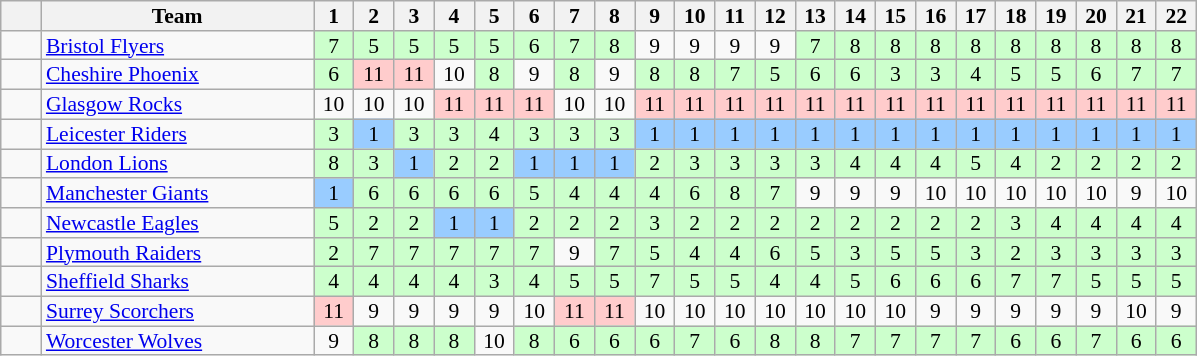<table class="wikitable" style="text-align:center; line-height: 90%; font-size:90%;">
<tr>
<th style="width:20px;" abbr="Position"></th>
<th width=175>Team</th>
<th style="width:20px;" abbr="Round 1">1</th>
<th style="width:20px;" abbr="Round 2">2</th>
<th style="width:20px;" abbr="Round 3">3</th>
<th style="width:20px;" abbr="Round 4">4</th>
<th style="width:20px;" abbr="Round 5">5</th>
<th style="width:20px;" abbr="Round 6">6</th>
<th style="width:20px;" abbr="Round 7">7</th>
<th style="width:20px;" abbr="Round 8">8</th>
<th style="width:20px;" abbr="Round 9">9</th>
<th style="width:20px;" abbr="Round 10">10</th>
<th style="width:20px;" abbr="Round 11">11</th>
<th style="width:20px;" abbr="Round 12">12</th>
<th style="width:20px;" abbr="Round 13">13</th>
<th style="width:20px;" abbr="Round 14">14</th>
<th style="width:20px;" abbr="Round 15">15</th>
<th style="width:20px;" abbr="Round 16">16</th>
<th style="width:20px;" abbr="Round 17">17</th>
<th style="width:20px;" abbr="Round 18">18</th>
<th style="width:20px;" abbr="Round 19">19</th>
<th style="width:20px;" abbr="Round 20">20</th>
<th style="width:20px;" abbr="Round 21">21</th>
<th style="width:20px;" abbr="Round 22">22</th>
</tr>
<tr>
<td></td>
<td style="text-align:left;"><a href='#'>Bristol Flyers</a></td>
<td style="background:#cfc;">7</td>
<td style="background:#cfc;">5</td>
<td style="background:#cfc;">5</td>
<td style="background:#cfc;">5</td>
<td style="background:#cfc;">5</td>
<td style="background:#cfc;">6</td>
<td style="background:#cfc;">7</td>
<td style="background:#cfc;">8</td>
<td style="background:#;">9</td>
<td style="background:#;">9</td>
<td style="background:#;">9</td>
<td style="background:#;">9</td>
<td style="background:#cfc;">7</td>
<td style="background:#cfc;">8</td>
<td style="background:#cfc;">8</td>
<td style="background:#cfc;">8</td>
<td style="background:#cfc;">8</td>
<td style="background:#cfc;">8</td>
<td style="background:#cfc;">8</td>
<td style="background:#cfc;">8</td>
<td style="background:#cfc;">8</td>
<td style="background:#cfc;">8</td>
</tr>
<tr>
<td></td>
<td style="text-align:left;"><a href='#'>Cheshire Phoenix</a></td>
<td style="background:#cfc;">6</td>
<td style="background:#fcc;">11</td>
<td style="background:#fcc;">11</td>
<td style="background:#;">10</td>
<td style="background:#cfc;">8</td>
<td style="background:#;">9</td>
<td style="background:#cfc;">8</td>
<td style="background:#;">9</td>
<td style="background:#cfc;">8</td>
<td style="background:#cfc;">8</td>
<td style="background:#cfc;">7</td>
<td style="background:#cfc;">5</td>
<td style="background:#cfc;">6</td>
<td style="background:#cfc;">6</td>
<td style="background:#cfc;">3</td>
<td style="background:#cfc;">3</td>
<td style="background:#cfc;">4</td>
<td style="background:#cfc;">5</td>
<td style="background:#cfc;">5</td>
<td style="background:#cfc;">6</td>
<td style="background:#cfc;">7</td>
<td style="background:#cfc;">7</td>
</tr>
<tr>
<td></td>
<td style="text-align:left;"><a href='#'>Glasgow Rocks</a></td>
<td style="background:#;">10</td>
<td style="background:#;">10</td>
<td style="background:#;">10</td>
<td style="background:#fcc;">11</td>
<td style="background:#fcc;">11</td>
<td style="background:#fcc;">11</td>
<td style="background:#;">10</td>
<td style="background:#;">10</td>
<td style="background:#fcc;">11</td>
<td style="background:#fcc;">11</td>
<td style="background:#fcc;">11</td>
<td style="background:#fcc;">11</td>
<td style="background:#fcc;">11</td>
<td style="background:#fcc;">11</td>
<td style="background:#fcc;">11</td>
<td style="background:#fcc;">11</td>
<td style="background:#fcc;">11</td>
<td style="background:#fcc;">11</td>
<td style="background:#fcc;">11</td>
<td style="background:#fcc;">11</td>
<td style="background:#fcc;">11</td>
<td style="background:#fcc;">11</td>
</tr>
<tr>
<td></td>
<td style="text-align:left;"><a href='#'>Leicester Riders</a></td>
<td style="background:#cfc;">3</td>
<td style="background:#9cf;">1</td>
<td style="background:#cfc;">3</td>
<td style="background:#cfc;">3</td>
<td style="background:#cfc;">4</td>
<td style="background:#cfc;">3</td>
<td style="background:#cfc;">3</td>
<td style="background:#cfc;">3</td>
<td style="background:#9cf;">1</td>
<td style="background:#9cf;">1</td>
<td style="background:#9cf;">1</td>
<td style="background:#9cf;">1</td>
<td style="background:#9cf;">1</td>
<td style="background:#9cf;">1</td>
<td style="background:#9cf;">1</td>
<td style="background:#9cf;">1</td>
<td style="background:#9cf;">1</td>
<td style="background:#9cf;">1</td>
<td style="background:#9cf;">1</td>
<td style="background:#9cf;">1</td>
<td style="background:#9cf;">1</td>
<td style="background:#9cf;">1</td>
</tr>
<tr>
<td></td>
<td style="text-align:left;"><a href='#'>London Lions</a></td>
<td style="background:#cfc;">8</td>
<td style="background:#cfc;">3</td>
<td style="background:#9cf;">1</td>
<td style="background:#cfc;">2</td>
<td style="background:#cfc;">2</td>
<td style="background:#9cf;">1</td>
<td style="background:#9cf;">1</td>
<td style="background:#9cf;">1</td>
<td style="background:#cfc;">2</td>
<td style="background:#cfc;">3</td>
<td style="background:#cfc;">3</td>
<td style="background:#cfc;">3</td>
<td style="background:#cfc;">3</td>
<td style="background:#cfc;">4</td>
<td style="background:#cfc;">4</td>
<td style="background:#cfc;">4</td>
<td style="background:#cfc;">5</td>
<td style="background:#cfc;">4</td>
<td style="background:#cfc;">2</td>
<td style="background:#cfc;">2</td>
<td style="background:#cfc;">2</td>
<td style="background:#cfc;">2</td>
</tr>
<tr>
<td></td>
<td style="text-align:left;"><a href='#'>Manchester Giants</a></td>
<td style="background:#9cf;">1</td>
<td style="background:#cfc;">6</td>
<td style="background:#cfc;">6</td>
<td style="background:#cfc;">6</td>
<td style="background:#cfc;">6</td>
<td style="background:#cfc;">5</td>
<td style="background:#cfc;">4</td>
<td style="background:#cfc;">4</td>
<td style="background:#cfc;">4</td>
<td style="background:#cfc;">6</td>
<td style="background:#cfc;">8</td>
<td style="background:#cfc;">7</td>
<td style="background:#;">9</td>
<td style="background:#;">9</td>
<td style="background:#;">9</td>
<td style="background:#;">10</td>
<td style="background:#;">10</td>
<td style="background:#;">10</td>
<td style="background:#;">10</td>
<td style="background:#;">10</td>
<td style="background:#;">9</td>
<td style="background:#;">10</td>
</tr>
<tr>
<td></td>
<td style="text-align:left;"><a href='#'>Newcastle Eagles</a></td>
<td style="background:#cfc;">5</td>
<td style="background:#cfc;">2</td>
<td style="background:#cfc;">2</td>
<td style="background:#9cf;">1</td>
<td style="background:#9cf;">1</td>
<td style="background:#cfc;">2</td>
<td style="background:#cfc;">2</td>
<td style="background:#cfc;">2</td>
<td style="background:#cfc;">3</td>
<td style="background:#cfc;">2</td>
<td style="background:#cfc;">2</td>
<td style="background:#cfc;">2</td>
<td style="background:#cfc;">2</td>
<td style="background:#cfc;">2</td>
<td style="background:#cfc;">2</td>
<td style="background:#cfc;">2</td>
<td style="background:#cfc;">2</td>
<td style="background:#cfc;">3</td>
<td style="background:#cfc;">4</td>
<td style="background:#cfc;">4</td>
<td style="background:#cfc;">4</td>
<td style="background:#cfc;">4</td>
</tr>
<tr>
<td></td>
<td style="text-align:left;"><a href='#'>Plymouth Raiders</a></td>
<td style="background:#cfc;">2</td>
<td style="background:#cfc;">7</td>
<td style="background:#cfc;">7</td>
<td style="background:#cfc;">7</td>
<td style="background:#cfc;">7</td>
<td style="background:#cfc;">7</td>
<td style="background:#;">9</td>
<td style="background:#cfc;">7</td>
<td style="background:#cfc;">5</td>
<td style="background:#cfc;">4</td>
<td style="background:#cfc;">4</td>
<td style="background:#cfc;">6</td>
<td style="background:#cfc;">5</td>
<td style="background:#cfc;">3</td>
<td style="background:#cfc;">5</td>
<td style="background:#cfc;">5</td>
<td style="background:#cfc;">3</td>
<td style="background:#cfc;">2</td>
<td style="background:#cfc;">3</td>
<td style="background:#cfc;">3</td>
<td style="background:#cfc;">3</td>
<td style="background:#cfc;">3</td>
</tr>
<tr>
<td></td>
<td style="text-align:left;"><a href='#'>Sheffield Sharks</a></td>
<td style="background:#cfc;">4</td>
<td style="background:#cfc;">4</td>
<td style="background:#cfc;">4</td>
<td style="background:#cfc;">4</td>
<td style="background:#cfc;">3</td>
<td style="background:#cfc;">4</td>
<td style="background:#cfc;">5</td>
<td style="background:#cfc;">5</td>
<td style="background:#cfc;">7</td>
<td style="background:#cfc;">5</td>
<td style="background:#cfc;">5</td>
<td style="background:#cfc;">4</td>
<td style="background:#cfc;">4</td>
<td style="background:#cfc;">5</td>
<td style="background:#cfc;">6</td>
<td style="background:#cfc;">6</td>
<td style="background:#cfc;">6</td>
<td style="background:#cfc;">7</td>
<td style="background:#cfc;">7</td>
<td style="background:#cfc;">5</td>
<td style="background:#cfc;">5</td>
<td style="background:#cfc;">5</td>
</tr>
<tr>
<td></td>
<td style="text-align:left;"><a href='#'>Surrey Scorchers</a></td>
<td style="background:#fcc;">11</td>
<td style="background:#;">9</td>
<td style="background:#;">9</td>
<td style="background:#;">9</td>
<td style="background:#;">9</td>
<td style="background:#;">10</td>
<td style="background:#fcc;">11</td>
<td style="background:#fcc;">11</td>
<td style="background:#;">10</td>
<td style="background:#;">10</td>
<td style="background:#;">10</td>
<td style="background:#;">10</td>
<td style="background:#;">10</td>
<td style="background:#;">10</td>
<td style="background:#;">10</td>
<td style="background:#;">9</td>
<td style="background:#;">9</td>
<td style="background:#;">9</td>
<td style="background:#;">9</td>
<td style="background:#;">9</td>
<td style="background:#;">10</td>
<td style="background:#;">9</td>
</tr>
<tr>
<td></td>
<td style="text-align:left;"><a href='#'>Worcester Wolves</a></td>
<td style="background:#;">9</td>
<td style="background:#cfc;">8</td>
<td style="background:#cfc;">8</td>
<td style="background:#cfc;">8</td>
<td style="background:#;">10</td>
<td style="background:#cfc;">8</td>
<td style="background:#cfc;">6</td>
<td style="background:#cfc;">6</td>
<td style="background:#cfc;">6</td>
<td style="background:#cfc;">7</td>
<td style="background:#cfc;">6</td>
<td style="background:#cfc;">8</td>
<td style="background:#cfc;">8</td>
<td style="background:#cfc;">7</td>
<td style="background:#cfc;">7</td>
<td style="background:#cfc;">7</td>
<td style="background:#cfc;">7</td>
<td style="background:#cfc;">6</td>
<td style="background:#cfc;">6</td>
<td style="background:#cfc;">7</td>
<td style="background:#cfc;">6</td>
<td style="background:#cfc;">6</td>
</tr>
</table>
